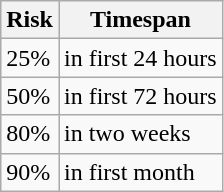<table class="wikitable">
<tr>
<th>Risk</th>
<th>Timespan</th>
</tr>
<tr>
<td>25%</td>
<td>in first 24 hours</td>
</tr>
<tr>
<td>50%</td>
<td>in first 72 hours</td>
</tr>
<tr>
<td>80%</td>
<td>in two weeks</td>
</tr>
<tr>
<td>90%</td>
<td>in first month</td>
</tr>
</table>
